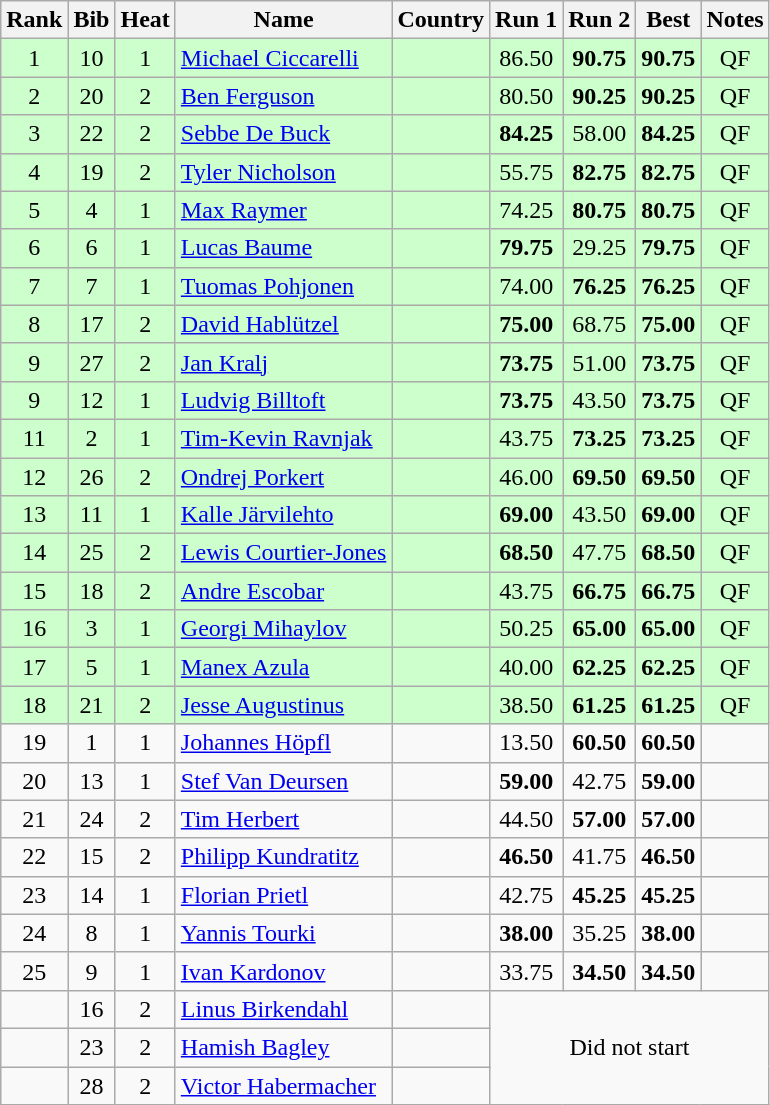<table class="wikitable sortable" style="text-align:center">
<tr>
<th>Rank</th>
<th>Bib</th>
<th>Heat</th>
<th>Name</th>
<th>Country</th>
<th>Run 1</th>
<th>Run 2</th>
<th>Best</th>
<th>Notes</th>
</tr>
<tr bgcolor=ccffcc>
<td>1</td>
<td>10</td>
<td>1</td>
<td align=left><a href='#'>Michael Ciccarelli</a></td>
<td align=left></td>
<td>86.50</td>
<td><strong>90.75</strong></td>
<td><strong>90.75</strong></td>
<td>QF</td>
</tr>
<tr bgcolor=ccffcc>
<td>2</td>
<td>20</td>
<td>2</td>
<td align=left><a href='#'>Ben Ferguson</a></td>
<td align=left></td>
<td>80.50</td>
<td><strong>90.25</strong></td>
<td><strong>90.25</strong></td>
<td>QF</td>
</tr>
<tr bgcolor=ccffcc>
<td>3</td>
<td>22</td>
<td>2</td>
<td align=left><a href='#'>Sebbe De Buck</a></td>
<td align=left></td>
<td><strong>84.25</strong></td>
<td>58.00</td>
<td><strong>84.25</strong></td>
<td>QF</td>
</tr>
<tr bgcolor=ccffcc>
<td>4</td>
<td>19</td>
<td>2</td>
<td align=left><a href='#'>Tyler Nicholson</a></td>
<td align=left></td>
<td>55.75</td>
<td><strong>82.75</strong></td>
<td><strong>82.75</strong></td>
<td>QF</td>
</tr>
<tr bgcolor=ccffcc>
<td>5</td>
<td>4</td>
<td>1</td>
<td align=left><a href='#'>Max Raymer</a></td>
<td align=left></td>
<td>74.25</td>
<td><strong>80.75</strong></td>
<td><strong>80.75</strong></td>
<td>QF</td>
</tr>
<tr bgcolor=ccffcc>
<td>6</td>
<td>6</td>
<td>1</td>
<td align=left><a href='#'>Lucas Baume</a></td>
<td align=left></td>
<td><strong>79.75</strong></td>
<td>29.25</td>
<td><strong>79.75</strong></td>
<td>QF</td>
</tr>
<tr bgcolor=ccffcc>
<td>7</td>
<td>7</td>
<td>1</td>
<td align=left><a href='#'>Tuomas Pohjonen</a></td>
<td align=left></td>
<td>74.00</td>
<td><strong>76.25</strong></td>
<td><strong>76.25</strong></td>
<td>QF</td>
</tr>
<tr bgcolor=ccffcc>
<td>8</td>
<td>17</td>
<td>2</td>
<td align=left><a href='#'>David Hablützel</a></td>
<td align=left></td>
<td><strong>75.00</strong></td>
<td>68.75</td>
<td><strong>75.00</strong></td>
<td>QF</td>
</tr>
<tr bgcolor=ccffcc>
<td>9</td>
<td>27</td>
<td>2</td>
<td align=left><a href='#'>Jan Kralj</a></td>
<td align=left></td>
<td><strong>73.75</strong></td>
<td>51.00</td>
<td><strong>73.75</strong></td>
<td>QF</td>
</tr>
<tr bgcolor=ccffcc>
<td>9</td>
<td>12</td>
<td>1</td>
<td align=left><a href='#'>Ludvig Billtoft</a></td>
<td align=left></td>
<td><strong>73.75</strong></td>
<td>43.50</td>
<td><strong>73.75</strong></td>
<td>QF</td>
</tr>
<tr bgcolor=ccffcc>
<td>11</td>
<td>2</td>
<td>1</td>
<td align=left><a href='#'>Tim-Kevin Ravnjak</a></td>
<td align=left></td>
<td>43.75</td>
<td><strong>73.25</strong></td>
<td><strong>73.25</strong></td>
<td>QF</td>
</tr>
<tr bgcolor=ccffcc>
<td>12</td>
<td>26</td>
<td>2</td>
<td align=left><a href='#'>Ondrej Porkert</a></td>
<td align=left></td>
<td>46.00</td>
<td><strong>69.50</strong></td>
<td><strong>69.50</strong></td>
<td>QF</td>
</tr>
<tr bgcolor=ccffcc>
<td>13</td>
<td>11</td>
<td>1</td>
<td align=left><a href='#'>Kalle Järvilehto</a></td>
<td align=left></td>
<td><strong>69.00</strong></td>
<td>43.50</td>
<td><strong>69.00</strong></td>
<td>QF</td>
</tr>
<tr bgcolor=ccffcc>
<td>14</td>
<td>25</td>
<td>2</td>
<td align=left><a href='#'>Lewis Courtier-Jones</a></td>
<td align=left></td>
<td><strong>68.50</strong></td>
<td>47.75</td>
<td><strong>68.50</strong></td>
<td>QF</td>
</tr>
<tr bgcolor=ccffcc>
<td>15</td>
<td>18</td>
<td>2</td>
<td align=left><a href='#'>Andre Escobar</a></td>
<td align=left></td>
<td>43.75</td>
<td><strong>66.75</strong></td>
<td><strong>66.75</strong></td>
<td>QF</td>
</tr>
<tr bgcolor=ccffcc>
<td>16</td>
<td>3</td>
<td>1</td>
<td align=left><a href='#'>Georgi Mihaylov</a></td>
<td align=left></td>
<td>50.25</td>
<td><strong>65.00</strong></td>
<td><strong>65.00</strong></td>
<td>QF</td>
</tr>
<tr bgcolor=ccffcc>
<td>17</td>
<td>5</td>
<td>1</td>
<td align=left><a href='#'>Manex Azula</a></td>
<td align=left></td>
<td>40.00</td>
<td><strong>62.25</strong></td>
<td><strong>62.25</strong></td>
<td>QF</td>
</tr>
<tr bgcolor=ccffcc>
<td>18</td>
<td>21</td>
<td>2</td>
<td align=left><a href='#'>Jesse Augustinus</a></td>
<td align=left></td>
<td>38.50</td>
<td><strong>61.25</strong></td>
<td><strong>61.25</strong></td>
<td>QF</td>
</tr>
<tr>
<td>19</td>
<td>1</td>
<td>1</td>
<td align=left><a href='#'>Johannes Höpfl</a></td>
<td align=left></td>
<td>13.50</td>
<td><strong>60.50</strong></td>
<td><strong>60.50</strong></td>
<td></td>
</tr>
<tr>
<td>20</td>
<td>13</td>
<td>1</td>
<td align=left><a href='#'>Stef Van Deursen</a></td>
<td align=left></td>
<td><strong>59.00</strong></td>
<td>42.75</td>
<td><strong>59.00</strong></td>
<td></td>
</tr>
<tr>
<td>21</td>
<td>24</td>
<td>2</td>
<td align=left><a href='#'>Tim Herbert</a></td>
<td align=left></td>
<td>44.50</td>
<td><strong>57.00</strong></td>
<td><strong>57.00</strong></td>
<td></td>
</tr>
<tr>
<td>22</td>
<td>15</td>
<td>2</td>
<td align=left><a href='#'>Philipp Kundratitz</a></td>
<td align=left></td>
<td><strong>46.50</strong></td>
<td>41.75</td>
<td><strong>46.50</strong></td>
<td></td>
</tr>
<tr>
<td>23</td>
<td>14</td>
<td>1</td>
<td align=left><a href='#'>Florian Prietl</a></td>
<td align=left></td>
<td>42.75</td>
<td><strong>45.25</strong></td>
<td><strong>45.25</strong></td>
<td></td>
</tr>
<tr>
<td>24</td>
<td>8</td>
<td>1</td>
<td align=left><a href='#'>Yannis Tourki</a></td>
<td align=left></td>
<td><strong>38.00</strong></td>
<td>35.25</td>
<td><strong>38.00</strong></td>
<td></td>
</tr>
<tr>
<td>25</td>
<td>9</td>
<td>1</td>
<td align=left><a href='#'>Ivan Kardonov</a></td>
<td align=left></td>
<td>33.75</td>
<td><strong>34.50</strong></td>
<td><strong>34.50</strong></td>
<td></td>
</tr>
<tr>
<td></td>
<td>16</td>
<td>2</td>
<td align=left><a href='#'>Linus Birkendahl</a></td>
<td align=left></td>
<td colspan=4 rowspan=3>Did not start</td>
</tr>
<tr>
<td></td>
<td>23</td>
<td>2</td>
<td align=left><a href='#'>Hamish Bagley</a></td>
<td align=left></td>
</tr>
<tr>
<td></td>
<td>28</td>
<td>2</td>
<td align=left><a href='#'>Victor Habermacher</a></td>
<td align=left></td>
</tr>
</table>
